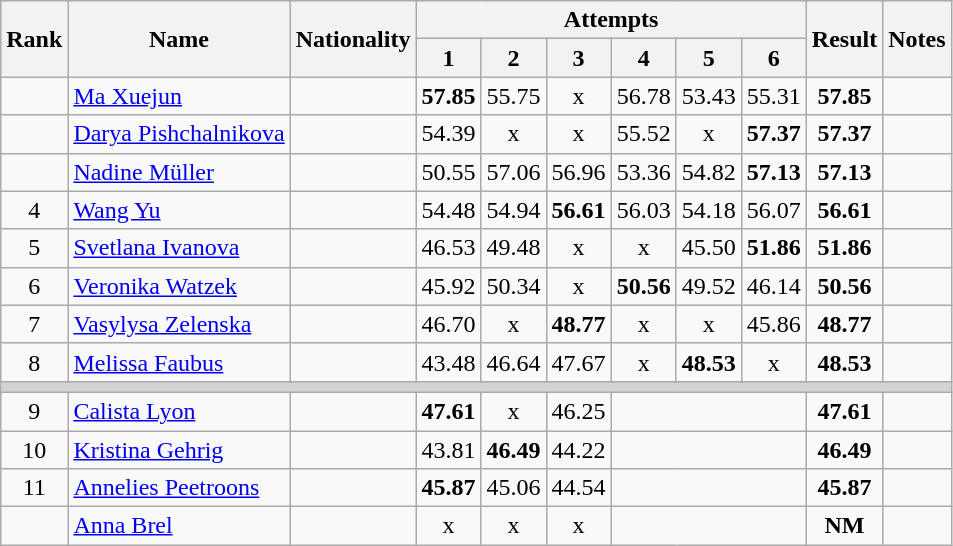<table class="wikitable sortable" style="text-align:center">
<tr>
<th rowspan=2>Rank</th>
<th rowspan=2>Name</th>
<th rowspan=2>Nationality</th>
<th colspan=6>Attempts</th>
<th rowspan=2>Result</th>
<th rowspan=2>Notes</th>
</tr>
<tr>
<th>1</th>
<th>2</th>
<th>3</th>
<th>4</th>
<th>5</th>
<th>6</th>
</tr>
<tr>
<td></td>
<td align=left><a href='#'>Ma Xuejun</a></td>
<td align=left></td>
<td><strong>57.85</strong></td>
<td>55.75</td>
<td>x</td>
<td>56.78</td>
<td>53.43</td>
<td>55.31</td>
<td><strong>57.85</strong></td>
<td></td>
</tr>
<tr>
<td></td>
<td align=left><a href='#'>Darya Pishchalnikova</a></td>
<td align=left></td>
<td>54.39</td>
<td>x</td>
<td>x</td>
<td>55.52</td>
<td>x</td>
<td><strong>57.37</strong></td>
<td><strong>57.37</strong></td>
<td></td>
</tr>
<tr>
<td></td>
<td align=left><a href='#'>Nadine Müller</a></td>
<td align=left></td>
<td>50.55</td>
<td>57.06</td>
<td>56.96</td>
<td>53.36</td>
<td>54.82</td>
<td><strong>57.13</strong></td>
<td><strong>57.13</strong></td>
<td></td>
</tr>
<tr>
<td>4</td>
<td align=left><a href='#'>Wang Yu</a></td>
<td align=left></td>
<td>54.48</td>
<td>54.94</td>
<td><strong>56.61</strong></td>
<td>56.03</td>
<td>54.18</td>
<td>56.07</td>
<td><strong>56.61</strong></td>
<td></td>
</tr>
<tr>
<td>5</td>
<td align=left><a href='#'>Svetlana Ivanova</a></td>
<td align=left></td>
<td>46.53</td>
<td>49.48</td>
<td>x</td>
<td>x</td>
<td>45.50</td>
<td><strong>51.86</strong></td>
<td><strong>51.86</strong></td>
<td></td>
</tr>
<tr>
<td>6</td>
<td align=left><a href='#'>Veronika Watzek</a></td>
<td align=left></td>
<td>45.92</td>
<td>50.34</td>
<td>x</td>
<td><strong>50.56</strong></td>
<td>49.52</td>
<td>46.14</td>
<td><strong>50.56</strong></td>
<td></td>
</tr>
<tr>
<td>7</td>
<td align=left><a href='#'>Vasylysa Zelenska</a></td>
<td align=left></td>
<td>46.70</td>
<td>x</td>
<td><strong>48.77</strong></td>
<td>x</td>
<td>x</td>
<td>45.86</td>
<td><strong>48.77</strong></td>
<td></td>
</tr>
<tr>
<td>8</td>
<td align=left><a href='#'>Melissa Faubus</a></td>
<td align=left></td>
<td>43.48</td>
<td>46.64</td>
<td>47.67</td>
<td>x</td>
<td><strong>48.53</strong></td>
<td>x</td>
<td><strong>48.53</strong></td>
<td></td>
</tr>
<tr>
<td colspan=11 bgcolor=lightgray></td>
</tr>
<tr>
<td>9</td>
<td align=left><a href='#'>Calista Lyon</a></td>
<td align=left></td>
<td><strong>47.61</strong></td>
<td>x</td>
<td>46.25</td>
<td colspan=3></td>
<td><strong>47.61</strong></td>
<td></td>
</tr>
<tr>
<td>10</td>
<td align=left><a href='#'>Kristina Gehrig</a></td>
<td align=left></td>
<td>43.81</td>
<td><strong>46.49</strong></td>
<td>44.22</td>
<td colspan=3></td>
<td><strong>46.49</strong></td>
<td></td>
</tr>
<tr>
<td>11</td>
<td align=left><a href='#'>Annelies Peetroons</a></td>
<td align=left></td>
<td><strong>45.87</strong></td>
<td>45.06</td>
<td>44.54</td>
<td colspan=3></td>
<td><strong>45.87</strong></td>
<td></td>
</tr>
<tr>
<td></td>
<td align=left><a href='#'>Anna Brel</a></td>
<td align=left></td>
<td>x</td>
<td>x</td>
<td>x</td>
<td colspan=3></td>
<td><strong>NM</strong></td>
<td></td>
</tr>
</table>
